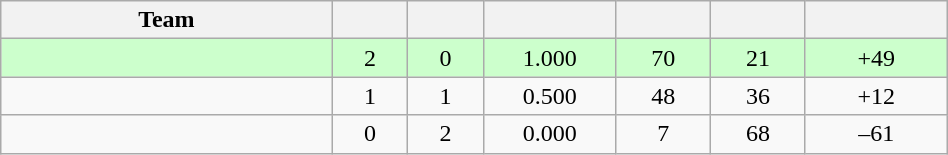<table class="wikitable" style="text-align:center; width:50%">
<tr>
<th width="35%">Team</th>
<th width="8%"></th>
<th width="8%"></th>
<th width="14%"></th>
<th width="10%"></th>
<th width="10%"></th>
<th width="15%"></th>
</tr>
<tr style="background:#CCFFCC;">
<td style="text-align:left;"></td>
<td>2</td>
<td>0</td>
<td>1.000</td>
<td>70</td>
<td>21</td>
<td>+49</td>
</tr>
<tr>
<td style="text-align:left;"></td>
<td>1</td>
<td>1</td>
<td>0.500</td>
<td>48</td>
<td>36</td>
<td>+12</td>
</tr>
<tr>
<td style="text-align:left;"></td>
<td>0</td>
<td>2</td>
<td>0.000</td>
<td>7</td>
<td>68</td>
<td>–61</td>
</tr>
</table>
